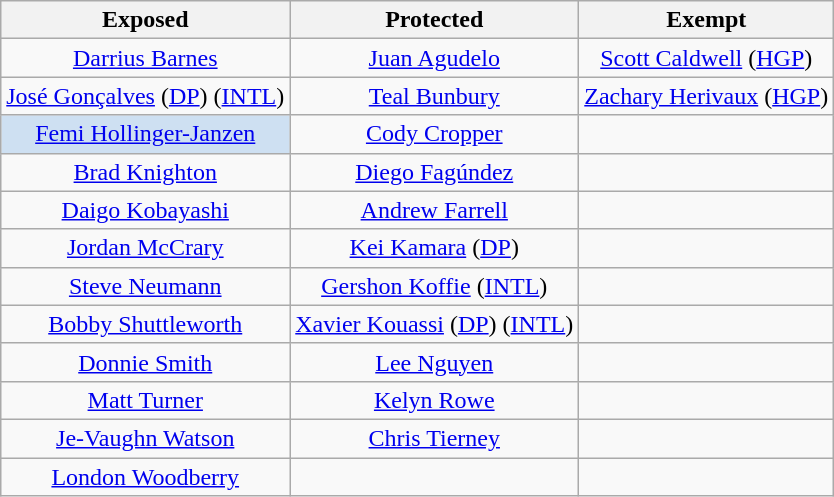<table class="wikitable" style="text-align:center">
<tr>
<th>Exposed</th>
<th>Protected</th>
<th>Exempt</th>
</tr>
<tr>
<td><a href='#'>Darrius Barnes</a></td>
<td><a href='#'>Juan Agudelo</a></td>
<td><a href='#'>Scott Caldwell</a> (<a href='#'>HGP</a>)</td>
</tr>
<tr>
<td><a href='#'>José Gonçalves</a> (<a href='#'>DP</a>) (<a href='#'>INTL</a>)</td>
<td><a href='#'>Teal Bunbury</a></td>
<td><a href='#'>Zachary Herivaux</a> (<a href='#'>HGP</a>)</td>
</tr>
<tr>
<td style="background: #CEE0F2"><a href='#'>Femi Hollinger-Janzen</a></td>
<td><a href='#'>Cody Cropper</a></td>
<td></td>
</tr>
<tr>
<td><a href='#'>Brad Knighton</a></td>
<td><a href='#'>Diego Fagúndez</a></td>
<td></td>
</tr>
<tr>
<td><a href='#'>Daigo Kobayashi</a></td>
<td><a href='#'>Andrew Farrell</a></td>
<td></td>
</tr>
<tr>
<td><a href='#'>Jordan McCrary</a></td>
<td><a href='#'>Kei Kamara</a> (<a href='#'>DP</a>)</td>
<td></td>
</tr>
<tr>
<td><a href='#'>Steve Neumann</a></td>
<td><a href='#'>Gershon Koffie</a> (<a href='#'>INTL</a>)</td>
<td></td>
</tr>
<tr>
<td><a href='#'>Bobby Shuttleworth</a></td>
<td><a href='#'>Xavier Kouassi</a> (<a href='#'>DP</a>) (<a href='#'>INTL</a>)</td>
<td></td>
</tr>
<tr>
<td><a href='#'>Donnie Smith</a></td>
<td><a href='#'>Lee Nguyen</a></td>
<td></td>
</tr>
<tr>
<td><a href='#'>Matt Turner</a></td>
<td><a href='#'>Kelyn Rowe</a></td>
<td></td>
</tr>
<tr>
<td><a href='#'>Je-Vaughn Watson</a></td>
<td><a href='#'>Chris Tierney</a></td>
<td></td>
</tr>
<tr>
<td><a href='#'>London Woodberry</a></td>
<td></td>
<td></td>
</tr>
</table>
